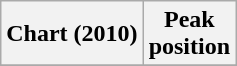<table class="wikitable plainrowheaders" style="text-align:center">
<tr>
<th scope="col">Chart (2010)</th>
<th scope="col">Peak<br>position</th>
</tr>
<tr>
</tr>
</table>
